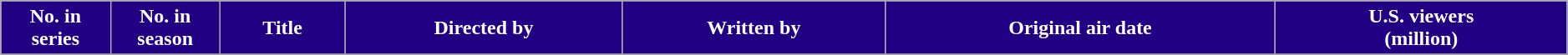<table class="wikitable plainrowheaders" style="width:99%;">
<tr>
<th scope="col" style="background-color: #220084; color: #FFFFFF;" width=7%>No. in<br>series</th>
<th scope="col" style="background-color: #220084; color: #FFFFFF;" width=7%>No. in<br>season</th>
<th scope="col" style="background-color: #220084; color: #FFFFFF;">Title</th>
<th scope="col" style="background-color: #220084; color: #FFFFFF;">Directed by</th>
<th scope="col" style="background-color: #220084; color: #FFFFFF;">Written by</th>
<th scope="col" style="background-color: #220084; color: #FFFFFF;">Original air date</th>
<th scope="col" style="background-color: #220084; color: #FFFFFF;">U.S. viewers<br>(million)</th>
</tr>
<tr>
</tr>
</table>
